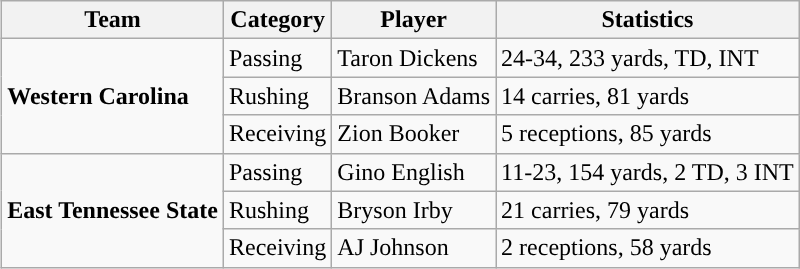<table class="wikitable" style="float: right;">
<tr>
<th>Team</th>
<th>Category</th>
<th>Player</th>
<th>Statistics</th>
</tr>
<tr>
<td rowspan=3><strong>Western Carolina</strong></td>
<td>Passing</td>
<td>Taron Dickens</td>
<td>24-34, 233 yards, TD, INT</td>
</tr>
<tr>
<td>Rushing</td>
<td>Branson Adams</td>
<td>14 carries, 81 yards</td>
</tr>
<tr>
<td>Receiving</td>
<td>Zion Booker</td>
<td>5 receptions, 85 yards</td>
</tr>
<tr>
<td rowspan=3><strong>East Tennessee State</strong></td>
<td>Passing</td>
<td>Gino English</td>
<td>11-23, 154 yards, 2 TD, 3 INT</td>
</tr>
<tr>
<td>Rushing</td>
<td>Bryson Irby</td>
<td>21 carries, 79 yards</td>
</tr>
<tr>
<td>Receiving</td>
<td>AJ Johnson</td>
<td>2 receptions, 58 yards</td>
</tr>
</table>
